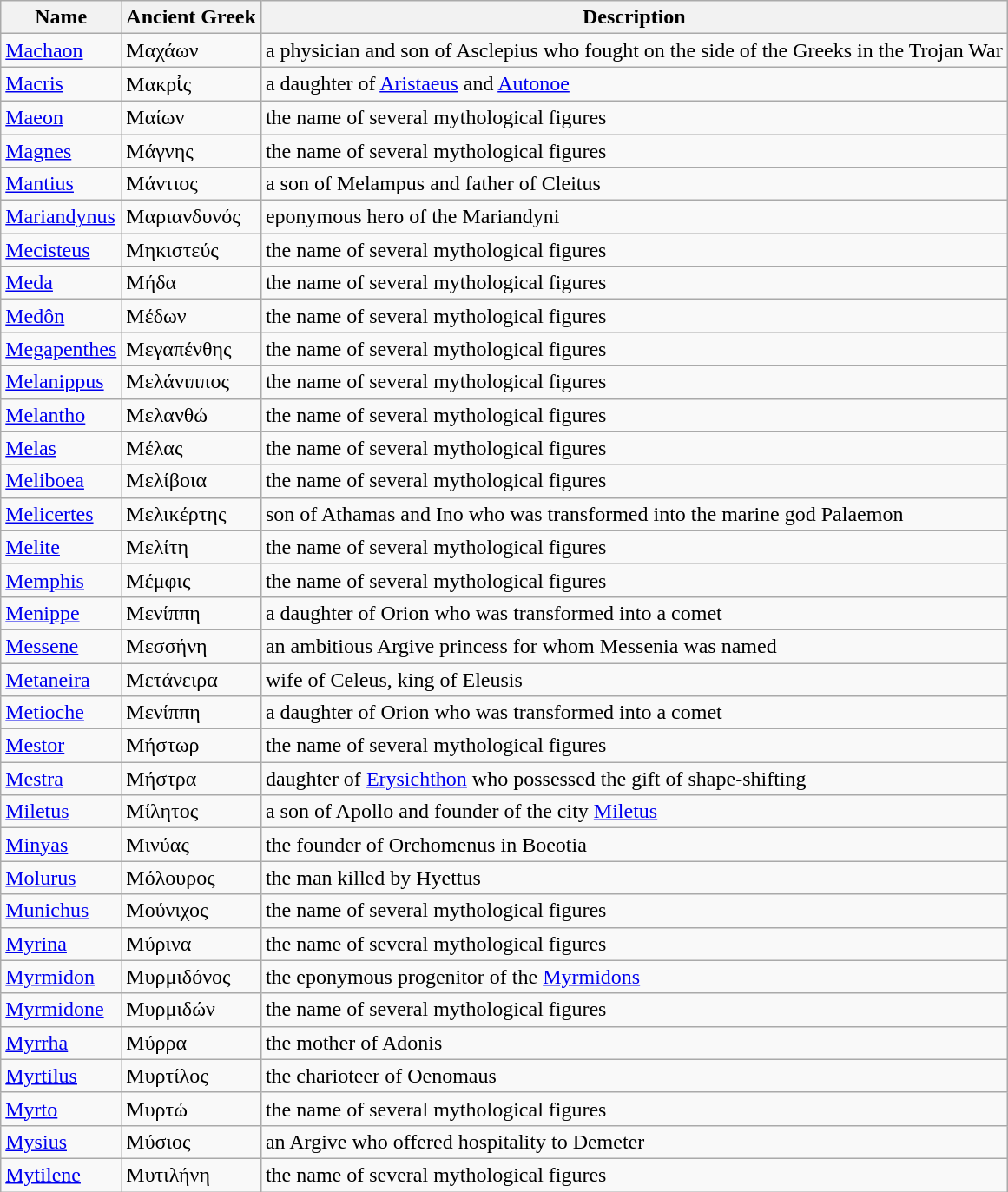<table class="wikitable">
<tr>
<th>Name</th>
<th>Ancient Greek</th>
<th>Description</th>
</tr>
<tr>
<td><a href='#'>Machaon</a></td>
<td>Μαχάων</td>
<td>a physician and son of Asclepius who fought on the side of the Greeks in the Trojan War</td>
</tr>
<tr>
<td><a href='#'>Macris</a></td>
<td>Μακρἰς</td>
<td>a daughter of <a href='#'>Aristaeus</a> and <a href='#'>Autonoe</a></td>
</tr>
<tr>
<td><a href='#'>Maeon</a></td>
<td>Μαίων</td>
<td>the name of several mythological figures</td>
</tr>
<tr>
<td><a href='#'>Magnes</a></td>
<td>Μάγνης</td>
<td>the name of several mythological figures</td>
</tr>
<tr>
<td><a href='#'>Mantius</a></td>
<td>Μάντιος</td>
<td>a son of Melampus and father of Cleitus</td>
</tr>
<tr>
<td><a href='#'>Mariandynus</a></td>
<td>Μαριανδυνός</td>
<td>eponymous hero of the Mariandyni</td>
</tr>
<tr>
<td><a href='#'>Mecisteus</a></td>
<td>Μηκιστεύς</td>
<td>the name of several mythological figures</td>
</tr>
<tr>
<td><a href='#'>Meda</a></td>
<td>Μήδα</td>
<td>the name of several mythological figures</td>
</tr>
<tr>
<td><a href='#'>Medôn</a></td>
<td>Μέδων</td>
<td>the name of several mythological figures</td>
</tr>
<tr>
<td><a href='#'>Megapenthes</a></td>
<td>Μεγαπένθης</td>
<td>the name of several mythological figures</td>
</tr>
<tr>
<td><a href='#'>Melanippus</a></td>
<td>Μελάνιππος</td>
<td>the name of several mythological figures</td>
</tr>
<tr>
<td><a href='#'>Melantho</a></td>
<td>Μελανθώ</td>
<td>the name of several mythological figures</td>
</tr>
<tr>
<td><a href='#'>Melas</a></td>
<td>Μέλας</td>
<td>the name of several mythological figures</td>
</tr>
<tr>
<td><a href='#'>Meliboea</a></td>
<td>Μελίβοια</td>
<td>the name of several mythological figures</td>
</tr>
<tr>
<td><a href='#'>Melicertes</a></td>
<td>Μελικέρτης</td>
<td>son of Athamas and Ino who was transformed into the marine god Palaemon</td>
</tr>
<tr>
<td><a href='#'>Melite</a></td>
<td>Μελίτη</td>
<td>the name of several mythological figures</td>
</tr>
<tr>
<td><a href='#'>Memphis</a></td>
<td>Μέμφις</td>
<td>the name of several mythological figures</td>
</tr>
<tr>
<td><a href='#'>Menippe</a></td>
<td>Μενίππη</td>
<td>a daughter of Orion who was transformed into a comet</td>
</tr>
<tr>
<td><a href='#'>Messene</a></td>
<td>Μεσσήνη</td>
<td>an ambitious Argive princess for whom Messenia was named</td>
</tr>
<tr>
<td><a href='#'>Metaneira</a></td>
<td>Μετάνειρα</td>
<td>wife of Celeus, king of Eleusis</td>
</tr>
<tr>
<td><a href='#'>Metioche</a></td>
<td>Μενίππη</td>
<td>a daughter of Orion who was transformed into a comet</td>
</tr>
<tr>
<td><a href='#'>Mestor</a></td>
<td>Μήστωρ</td>
<td>the name of several mythological figures</td>
</tr>
<tr>
<td><a href='#'>Mestra</a></td>
<td>Μήστρα</td>
<td>daughter of <a href='#'>Erysichthon</a> who possessed the gift of shape-shifting</td>
</tr>
<tr>
<td><a href='#'>Miletus</a></td>
<td>Μίλητος</td>
<td>a son of Apollo and founder of the city <a href='#'>Miletus</a></td>
</tr>
<tr>
<td><a href='#'>Minyas</a></td>
<td>Μινύας</td>
<td>the founder of Orchomenus in Boeotia</td>
</tr>
<tr>
<td><a href='#'>Molurus</a></td>
<td>Μόλουρος</td>
<td>the man killed by Hyettus</td>
</tr>
<tr>
<td><a href='#'>Munichus</a></td>
<td>Μούνιχος</td>
<td>the name of several mythological figures</td>
</tr>
<tr>
<td><a href='#'>Myrina</a></td>
<td>Μύρινα</td>
<td>the name of several mythological figures</td>
</tr>
<tr>
<td><a href='#'>Myrmidon</a></td>
<td>Μυρμιδόνος</td>
<td>the eponymous progenitor of the <a href='#'>Myrmidons</a></td>
</tr>
<tr>
<td><a href='#'>Myrmidone</a></td>
<td>Μυρμιδών</td>
<td>the name of several mythological figures</td>
</tr>
<tr>
<td><a href='#'>Myrrha</a></td>
<td>Μύρρα</td>
<td>the mother of Adonis</td>
</tr>
<tr>
<td><a href='#'>Myrtilus</a></td>
<td>Μυρτίλος</td>
<td>the charioteer of Oenomaus</td>
</tr>
<tr>
<td><a href='#'>Myrto</a></td>
<td>Μυρτώ</td>
<td>the name of several mythological figures</td>
</tr>
<tr>
<td><a href='#'>Mysius</a></td>
<td>Μύσιος</td>
<td>an Argive who offered hospitality to Demeter</td>
</tr>
<tr>
<td><a href='#'>Mytilene</a></td>
<td>Μυτιλήνη</td>
<td>the name of several mythological figures</td>
</tr>
</table>
